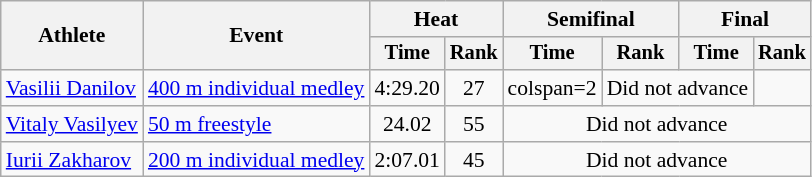<table class=wikitable style="font-size:90%">
<tr>
<th rowspan="2">Athlete</th>
<th rowspan="2">Event</th>
<th colspan="2">Heat</th>
<th colspan="2">Semifinal</th>
<th colspan="2">Final</th>
</tr>
<tr style="font-size:95%">
<th>Time</th>
<th>Rank</th>
<th>Time</th>
<th>Rank</th>
<th>Time</th>
<th>Rank</th>
</tr>
<tr align=center>
<td align=left><a href='#'>Vasilii Danilov</a></td>
<td align=left><a href='#'>400 m individual medley</a></td>
<td>4:29.20</td>
<td>27</td>
<td>colspan=2 </td>
<td colspan=2>Did not advance</td>
</tr>
<tr align=center>
<td align=left><a href='#'>Vitaly Vasilyev</a></td>
<td align=left><a href='#'>50 m freestyle</a></td>
<td>24.02</td>
<td>55</td>
<td colspan=4>Did not advance</td>
</tr>
<tr align=center>
<td align=left><a href='#'>Iurii Zakharov</a></td>
<td align=left><a href='#'>200 m individual medley</a></td>
<td>2:07.01</td>
<td>45</td>
<td colspan=4>Did not advance</td>
</tr>
</table>
